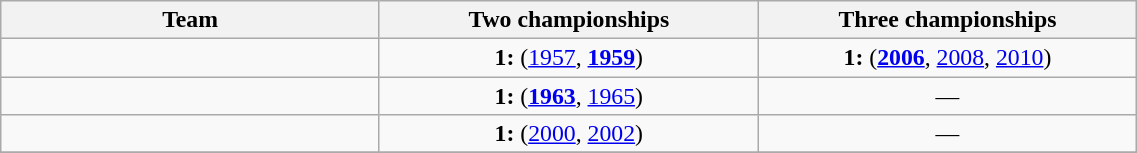<table class="wikitable" style="text-align:center; font-size:99%;" width="60%">
<tr>
<th width="20%">Team</th>
<th width="20%">Two championships</th>
<th width="20%">Three championships</th>
</tr>
<tr>
<td style="text-align:left"></td>
<td><strong>1:</strong> (<a href='#'>1957</a>, <a href='#'><strong>1959</strong></a>)</td>
<td><strong>1:</strong> (<a href='#'><strong>2006</strong></a>, <a href='#'>2008</a>, <a href='#'>2010</a>)</td>
</tr>
<tr>
<td style="text-align:left"></td>
<td><strong>1:</strong> (<a href='#'><strong>1963</strong></a>, <a href='#'>1965</a>)</td>
<td style="text-align:center">—</td>
</tr>
<tr>
<td style="text-align:left"></td>
<td><strong>1:</strong> (<a href='#'>2000</a>, <a href='#'>2002</a>)</td>
<td style="text-align:center">—</td>
</tr>
<tr>
</tr>
</table>
